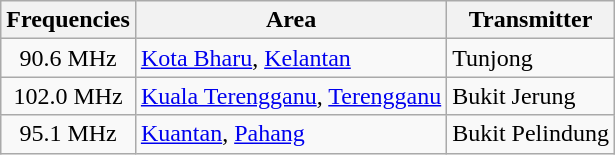<table class="wikitable">
<tr>
<th>Frequencies</th>
<th>Area</th>
<th>Transmitter</th>
</tr>
<tr>
<td style="text-align:center;">90.6 MHz</td>
<td><a href='#'>Kota Bharu</a>, <a href='#'>Kelantan</a></td>
<td>Tunjong</td>
</tr>
<tr>
<td style="text-align:center;">102.0 MHz</td>
<td><a href='#'>Kuala Terengganu</a>, <a href='#'>Terengganu</a></td>
<td>Bukit Jerung</td>
</tr>
<tr>
<td style="text-align:center;">95.1 MHz</td>
<td><a href='#'>Kuantan</a>, <a href='#'>Pahang</a></td>
<td>Bukit Pelindung</td>
</tr>
</table>
